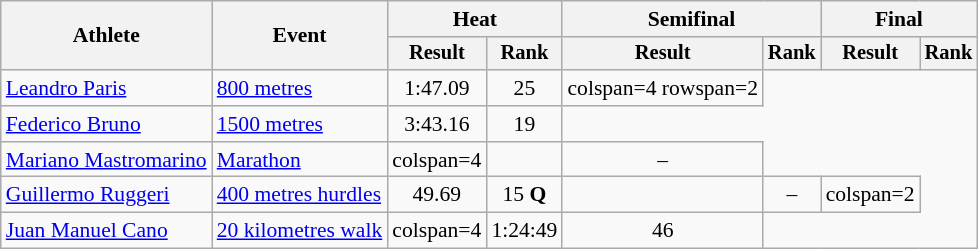<table class=wikitable style=font-size:90%>
<tr>
<th rowspan=2>Athlete</th>
<th rowspan=2>Event</th>
<th colspan=2>Heat</th>
<th colspan=2>Semifinal</th>
<th colspan=2>Final</th>
</tr>
<tr style=font-size:95%>
<th>Result</th>
<th>Rank</th>
<th>Result</th>
<th>Rank</th>
<th>Result</th>
<th>Rank</th>
</tr>
<tr align=center>
<td align=left><a href='#'>Leandro Paris</a></td>
<td align=left><a href='#'>800 metres</a></td>
<td>1:47.09 <strong></strong></td>
<td>25</td>
<td>colspan=4 rowspan=2 </td>
</tr>
<tr align=center>
<td align=left><a href='#'>Federico Bruno</a></td>
<td align=left><a href='#'>1500 metres</a></td>
<td>3:43.16</td>
<td>19</td>
</tr>
<tr align=center>
<td align=left><a href='#'>Mariano Mastromarino</a></td>
<td align=left><a href='#'>Marathon</a></td>
<td>colspan=4 </td>
<td></td>
<td>–</td>
</tr>
<tr align=center>
<td align=left><a href='#'>Guillermo Ruggeri</a></td>
<td align=left><a href='#'>400 metres hurdles</a></td>
<td>49.69 <strong></strong></td>
<td>15 <strong>Q</strong></td>
<td></td>
<td>–</td>
<td>colspan=2 </td>
</tr>
<tr align=center>
<td align=left><a href='#'>Juan Manuel Cano</a></td>
<td align=left><a href='#'>20 kilometres walk</a></td>
<td>colspan=4 </td>
<td>1:24:49</td>
<td>46</td>
</tr>
</table>
